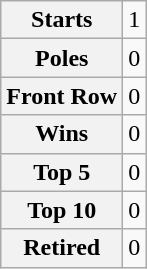<table class="wikitable" style="text-align:center">
<tr>
<th>Starts</th>
<td>1</td>
</tr>
<tr>
<th>Poles</th>
<td>0</td>
</tr>
<tr>
<th>Front Row</th>
<td>0</td>
</tr>
<tr>
<th>Wins</th>
<td>0</td>
</tr>
<tr>
<th>Top 5</th>
<td>0</td>
</tr>
<tr>
<th>Top 10</th>
<td>0</td>
</tr>
<tr>
<th>Retired</th>
<td>0</td>
</tr>
</table>
